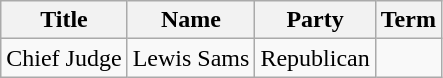<table class = "wikitable">
<tr>
<th>Title</th>
<th>Name</th>
<th>Party</th>
<th>Term</th>
</tr>
<tr>
<td>Chief Judge</td>
<td>Lewis Sams</td>
<td>Republican</td>
<td></td>
</tr>
</table>
